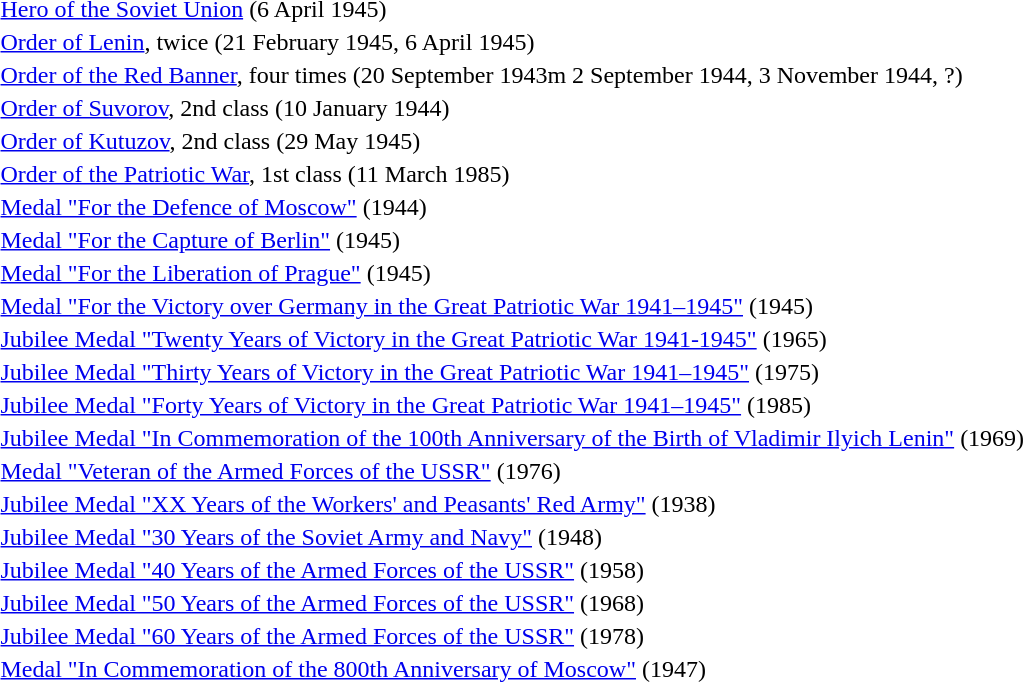<table>
<tr>
<td></td>
<td><a href='#'>Hero of the Soviet Union</a> (6 April 1945)</td>
</tr>
<tr>
<td></td>
<td><a href='#'>Order of Lenin</a>, twice (21 February 1945, 6 April 1945)</td>
</tr>
<tr>
<td></td>
<td><a href='#'>Order of the Red Banner</a>, four times (20 September 1943m 2 September 1944, 3 November 1944, ?)</td>
</tr>
<tr>
<td></td>
<td><a href='#'>Order of Suvorov</a>, 2nd class (10 January 1944)</td>
</tr>
<tr>
<td></td>
<td><a href='#'>Order of Kutuzov</a>, 2nd class (29 May 1945)</td>
</tr>
<tr>
<td></td>
<td><a href='#'>Order of the Patriotic War</a>, 1st class (11 March 1985)</td>
</tr>
<tr>
<td></td>
<td><a href='#'>Medal "For the Defence of Moscow"</a> (1944)</td>
</tr>
<tr>
<td></td>
<td><a href='#'>Medal "For the Capture of Berlin"</a> (1945)</td>
</tr>
<tr>
<td></td>
<td><a href='#'>Medal "For the Liberation of Prague"</a> (1945)</td>
</tr>
<tr>
<td></td>
<td><a href='#'>Medal "For the Victory over Germany in the Great Patriotic War 1941–1945"</a> (1945)</td>
</tr>
<tr>
<td></td>
<td><a href='#'>Jubilee Medal "Twenty Years of Victory in the Great Patriotic War 1941-1945"</a> (1965)</td>
</tr>
<tr>
<td></td>
<td><a href='#'>Jubilee Medal "Thirty Years of Victory in the Great Patriotic War 1941–1945"</a> (1975)</td>
</tr>
<tr>
<td></td>
<td><a href='#'>Jubilee Medal "Forty Years of Victory in the Great Patriotic War 1941–1945"</a> (1985)</td>
</tr>
<tr>
<td></td>
<td><a href='#'>Jubilee Medal "In Commemoration of the 100th Anniversary of the Birth of Vladimir Ilyich Lenin"</a> (1969)</td>
</tr>
<tr>
<td></td>
<td><a href='#'>Medal "Veteran of the Armed Forces of the USSR"</a> (1976)</td>
</tr>
<tr>
<td></td>
<td><a href='#'>Jubilee Medal "XX Years of the Workers' and Peasants' Red Army"</a> (1938)</td>
</tr>
<tr>
<td></td>
<td><a href='#'>Jubilee Medal "30 Years of the Soviet Army and Navy"</a> (1948)</td>
</tr>
<tr>
<td></td>
<td><a href='#'>Jubilee Medal "40 Years of the Armed Forces of the USSR"</a> (1958)</td>
</tr>
<tr>
<td></td>
<td><a href='#'>Jubilee Medal "50 Years of the Armed Forces of the USSR"</a> (1968)</td>
</tr>
<tr>
<td></td>
<td><a href='#'>Jubilee Medal "60 Years of the Armed Forces of the USSR"</a> (1978)</td>
</tr>
<tr>
<td></td>
<td><a href='#'>Medal "In Commemoration of the 800th Anniversary of Moscow"</a> (1947)</td>
</tr>
<tr>
</tr>
</table>
